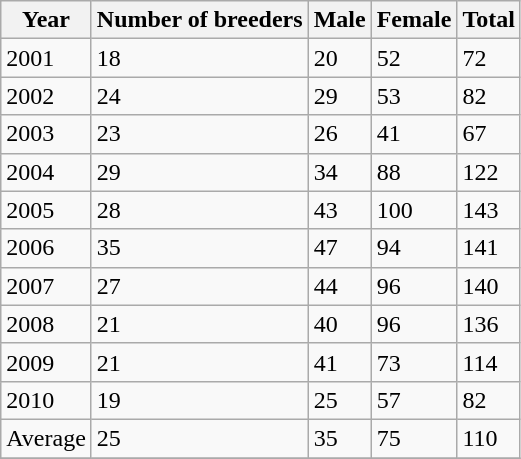<table class="wikitable">
<tr>
<th>Year</th>
<th>Number of breeders</th>
<th>Male</th>
<th>Female</th>
<th>Total</th>
</tr>
<tr>
<td>2001</td>
<td>18</td>
<td>20</td>
<td>52</td>
<td>72</td>
</tr>
<tr>
<td>2002</td>
<td>24</td>
<td>29</td>
<td>53</td>
<td>82</td>
</tr>
<tr>
<td>2003</td>
<td>23</td>
<td>26</td>
<td>41</td>
<td>67</td>
</tr>
<tr>
<td>2004</td>
<td>29</td>
<td>34</td>
<td>88</td>
<td>122</td>
</tr>
<tr>
<td>2005</td>
<td>28</td>
<td>43</td>
<td>100</td>
<td>143</td>
</tr>
<tr>
<td>2006</td>
<td>35</td>
<td>47</td>
<td>94</td>
<td>141</td>
</tr>
<tr>
<td>2007</td>
<td>27</td>
<td>44</td>
<td>96</td>
<td>140</td>
</tr>
<tr>
<td>2008</td>
<td>21</td>
<td>40</td>
<td>96</td>
<td>136</td>
</tr>
<tr>
<td>2009</td>
<td>21</td>
<td>41</td>
<td>73</td>
<td>114</td>
</tr>
<tr>
<td>2010</td>
<td>19</td>
<td>25</td>
<td>57</td>
<td>82</td>
</tr>
<tr>
<td>Average</td>
<td>25</td>
<td>35</td>
<td>75</td>
<td>110</td>
</tr>
<tr>
</tr>
</table>
